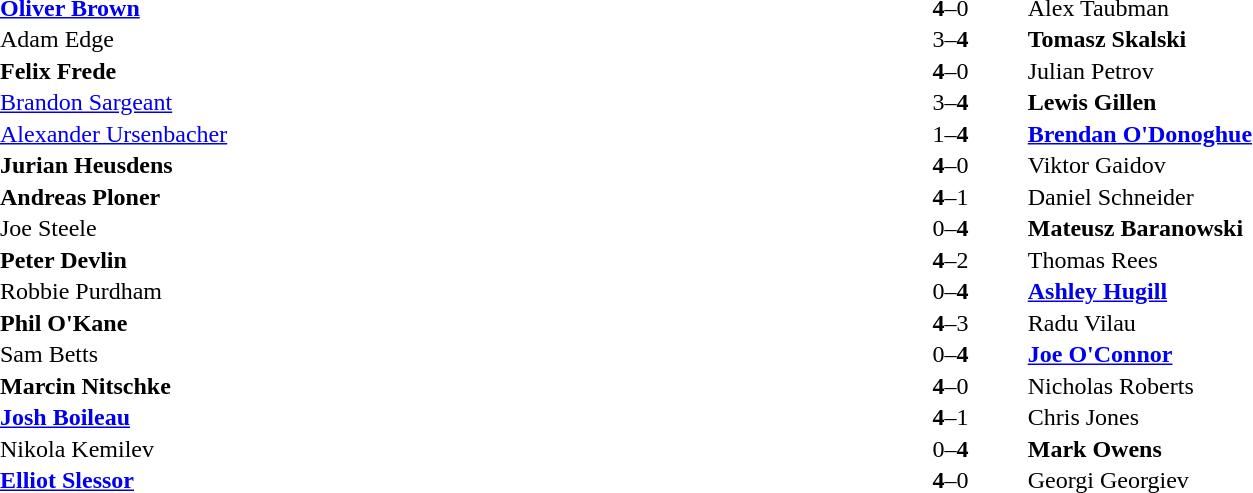<table style="width:100%;" cellspacing="1">
<tr>
<th width45%></th>
<th width10%></th>
<th width45%></th>
</tr>
<tr>
<td> <strong><a href='#'>Oliver Brown</a></strong></td>
<td style="text-align:center;"><strong>4</strong>–0</td>
<td> Alex Taubman</td>
</tr>
<tr>
<td> Adam Edge</td>
<td style="text-align:center;">3–<strong>4</strong></td>
<td> <strong>Tomasz Skalski</strong></td>
</tr>
<tr>
<td> <strong>Felix Frede</strong></td>
<td style="text-align:center;"><strong>4</strong>–0</td>
<td> Julian Petrov</td>
</tr>
<tr>
<td> <a href='#'>Brandon Sargeant</a></td>
<td style="text-align:center;">3–<strong>4</strong></td>
<td> <strong>Lewis Gillen</strong></td>
</tr>
<tr>
<td> <a href='#'>Alexander Ursenbacher</a></td>
<td style="text-align:center;">1–<strong>4</strong></td>
<td> <strong><a href='#'>Brendan O'Donoghue</a></strong></td>
</tr>
<tr>
<td> <strong>Jurian Heusdens</strong></td>
<td style="text-align:center;"><strong>4</strong>–0</td>
<td> Viktor Gaidov</td>
</tr>
<tr>
<td> <strong>Andreas Ploner</strong></td>
<td style="text-align:center;"><strong>4</strong>–1</td>
<td> Daniel Schneider</td>
</tr>
<tr>
<td> Joe Steele</td>
<td style="text-align:center;">0–<strong>4</strong></td>
<td> <strong>Mateusz Baranowski</strong></td>
</tr>
<tr>
<td> <strong>Peter Devlin</strong></td>
<td style="text-align:center;"><strong>4</strong>–2</td>
<td> Thomas Rees</td>
</tr>
<tr>
<td> Robbie Purdham</td>
<td style="text-align:center;">0–<strong>4</strong></td>
<td> <strong><a href='#'>Ashley Hugill</a></strong></td>
</tr>
<tr>
<td> <strong>Phil O'Kane</strong></td>
<td style="text-align:center;"><strong>4</strong>–3</td>
<td> Radu Vilau</td>
</tr>
<tr>
<td> Sam Betts</td>
<td style="text-align:center;">0–<strong>4</strong></td>
<td> <strong><a href='#'>Joe O'Connor</a></strong></td>
</tr>
<tr>
<td> <strong>Marcin Nitschke</strong></td>
<td style="text-align:center;"><strong>4</strong>–0</td>
<td> Nicholas Roberts</td>
</tr>
<tr>
<td> <strong><a href='#'>Josh Boileau</a></strong></td>
<td style="text-align:center;"><strong>4</strong>–1</td>
<td> Chris Jones</td>
</tr>
<tr>
<td> Nikola Kemilev</td>
<td style="text-align:center;">0–<strong>4</strong></td>
<td> <strong>Mark Owens</strong></td>
</tr>
<tr>
<td> <strong><a href='#'>Elliot Slessor</a></strong></td>
<td style="text-align:center;"><strong>4</strong>–0</td>
<td> Georgi Georgiev</td>
</tr>
</table>
